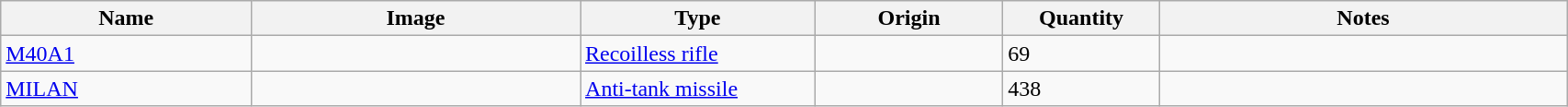<table class="wikitable" style="width:90%;">
<tr>
<th width=16%>Name</th>
<th width=21%>Image</th>
<th width=15%>Type</th>
<th width=12%>Origin</th>
<th width=10%>Quantity</th>
<th width=26%>Notes</th>
</tr>
<tr>
<td><a href='#'>M40A1</a></td>
<td></td>
<td><a href='#'>Recoilless rifle</a></td>
<td></td>
<td>69</td>
<td></td>
</tr>
<tr>
<td><a href='#'>MILAN</a></td>
<td></td>
<td><a href='#'>Anti-tank missile</a></td>
<td><br></td>
<td>438</td>
<td></td>
</tr>
</table>
